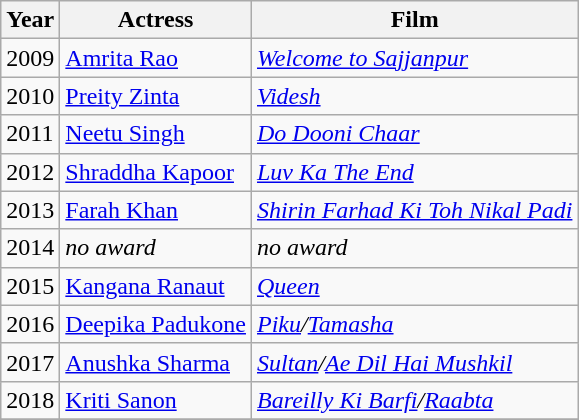<table class="wikitable">
<tr>
<th>Year</th>
<th>Actress</th>
<th>Film</th>
</tr>
<tr>
<td>2009</td>
<td><a href='#'>Amrita Rao</a></td>
<td><em><a href='#'>Welcome to Sajjanpur</a></em></td>
</tr>
<tr>
<td>2010</td>
<td><a href='#'>Preity Zinta</a></td>
<td><em><a href='#'>Videsh</a></em></td>
</tr>
<tr>
<td>2011</td>
<td><a href='#'>Neetu Singh</a></td>
<td><em><a href='#'>Do Dooni Chaar</a></em></td>
</tr>
<tr>
<td>2012</td>
<td><a href='#'>Shraddha Kapoor</a></td>
<td><em><a href='#'>Luv Ka The End</a></em></td>
</tr>
<tr>
<td>2013</td>
<td><a href='#'>Farah Khan</a></td>
<td><em><a href='#'>Shirin Farhad Ki Toh Nikal Padi</a></em></td>
</tr>
<tr>
<td>2014</td>
<td><em>no award</em></td>
<td><em>no award</em></td>
</tr>
<tr>
<td>2015</td>
<td><a href='#'>Kangana Ranaut</a></td>
<td><em><a href='#'>Queen</a></em></td>
</tr>
<tr>
<td>2016</td>
<td><a href='#'>Deepika Padukone</a></td>
<td><em><a href='#'>Piku</a>/<a href='#'>Tamasha</a></em></td>
</tr>
<tr>
<td>2017</td>
<td><a href='#'>Anushka Sharma</a></td>
<td><a href='#'><em>Sultan</em></a><em>/<a href='#'>Ae Dil Hai Mushkil</a></em></td>
</tr>
<tr>
<td>2018</td>
<td><a href='#'>Kriti Sanon</a></td>
<td><em><a href='#'>Bareilly Ki Barfi</a>/<a href='#'>Raabta</a></em></td>
</tr>
<tr>
</tr>
</table>
